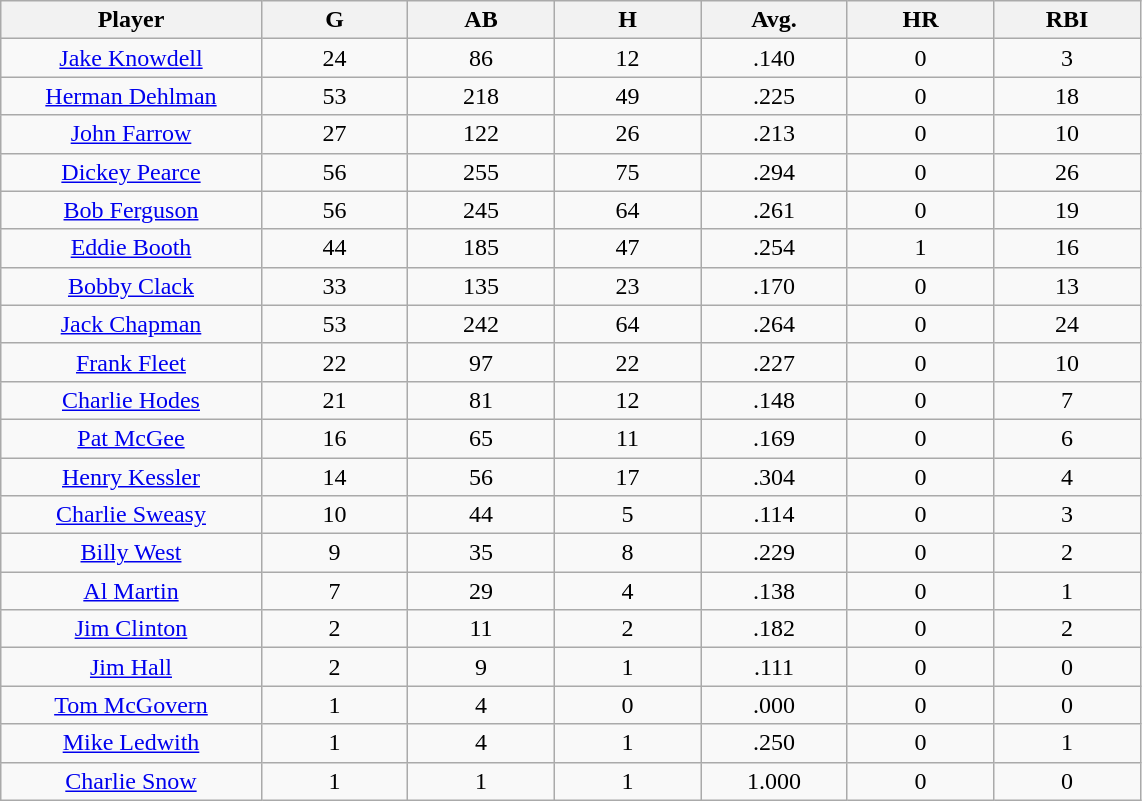<table class="wikitable sortable">
<tr>
<th bgcolor="#DDDDFF" width="16%">Player</th>
<th bgcolor="#DDDDFF" width="9%">G</th>
<th bgcolor="#DDDDFF" width="9%">AB</th>
<th bgcolor="#DDDDFF" width="9%">H</th>
<th bgcolor="#DDDDFF" width="9%">Avg.</th>
<th bgcolor="#DDDDFF" width="9%">HR</th>
<th bgcolor="#DDDDFF" width="9%">RBI</th>
</tr>
<tr align=center>
<td><a href='#'>Jake Knowdell</a></td>
<td>24</td>
<td>86</td>
<td>12</td>
<td>.140</td>
<td>0</td>
<td>3</td>
</tr>
<tr align=center>
<td><a href='#'>Herman Dehlman</a></td>
<td>53</td>
<td>218</td>
<td>49</td>
<td>.225</td>
<td>0</td>
<td>18</td>
</tr>
<tr align=center>
<td><a href='#'>John Farrow</a></td>
<td>27</td>
<td>122</td>
<td>26</td>
<td>.213</td>
<td>0</td>
<td>10</td>
</tr>
<tr align=center>
<td><a href='#'>Dickey Pearce</a></td>
<td>56</td>
<td>255</td>
<td>75</td>
<td>.294</td>
<td>0</td>
<td>26</td>
</tr>
<tr align=center>
<td><a href='#'>Bob Ferguson</a></td>
<td>56</td>
<td>245</td>
<td>64</td>
<td>.261</td>
<td>0</td>
<td>19</td>
</tr>
<tr align=center>
<td><a href='#'>Eddie Booth</a></td>
<td>44</td>
<td>185</td>
<td>47</td>
<td>.254</td>
<td>1</td>
<td>16</td>
</tr>
<tr align=center>
<td><a href='#'>Bobby Clack</a></td>
<td>33</td>
<td>135</td>
<td>23</td>
<td>.170</td>
<td>0</td>
<td>13</td>
</tr>
<tr align=center>
<td><a href='#'>Jack Chapman</a></td>
<td>53</td>
<td>242</td>
<td>64</td>
<td>.264</td>
<td>0</td>
<td>24</td>
</tr>
<tr align=center>
<td><a href='#'>Frank Fleet</a></td>
<td>22</td>
<td>97</td>
<td>22</td>
<td>.227</td>
<td>0</td>
<td>10</td>
</tr>
<tr align=center>
<td><a href='#'>Charlie Hodes</a></td>
<td>21</td>
<td>81</td>
<td>12</td>
<td>.148</td>
<td>0</td>
<td>7</td>
</tr>
<tr align=center>
<td><a href='#'>Pat McGee</a></td>
<td>16</td>
<td>65</td>
<td>11</td>
<td>.169</td>
<td>0</td>
<td>6</td>
</tr>
<tr align=center>
<td><a href='#'>Henry Kessler</a></td>
<td>14</td>
<td>56</td>
<td>17</td>
<td>.304</td>
<td>0</td>
<td>4</td>
</tr>
<tr align=center>
<td><a href='#'>Charlie Sweasy</a></td>
<td>10</td>
<td>44</td>
<td>5</td>
<td>.114</td>
<td>0</td>
<td>3</td>
</tr>
<tr align=center>
<td><a href='#'>Billy West</a></td>
<td>9</td>
<td>35</td>
<td>8</td>
<td>.229</td>
<td>0</td>
<td>2</td>
</tr>
<tr align=center>
<td><a href='#'>Al Martin</a></td>
<td>7</td>
<td>29</td>
<td>4</td>
<td>.138</td>
<td>0</td>
<td>1</td>
</tr>
<tr align=center>
<td><a href='#'>Jim Clinton</a></td>
<td>2</td>
<td>11</td>
<td>2</td>
<td>.182</td>
<td>0</td>
<td>2</td>
</tr>
<tr align=center>
<td><a href='#'>Jim Hall</a></td>
<td>2</td>
<td>9</td>
<td>1</td>
<td>.111</td>
<td>0</td>
<td>0</td>
</tr>
<tr align=center>
<td><a href='#'>Tom McGovern</a></td>
<td>1</td>
<td>4</td>
<td>0</td>
<td>.000</td>
<td>0</td>
<td>0</td>
</tr>
<tr align=center>
<td><a href='#'>Mike Ledwith</a></td>
<td>1</td>
<td>4</td>
<td>1</td>
<td>.250</td>
<td>0</td>
<td>1</td>
</tr>
<tr align=center>
<td><a href='#'>Charlie Snow</a></td>
<td>1</td>
<td>1</td>
<td>1</td>
<td>1.000</td>
<td>0</td>
<td>0</td>
</tr>
</table>
